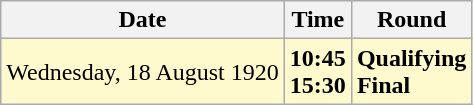<table class="wikitable">
<tr>
<th>Date</th>
<th>Time</th>
<th>Round</th>
</tr>
<tr style=background:lemonchiffon>
<td>Wednesday, 18 August 1920</td>
<td><strong>10:45</strong><br><strong>15:30</strong></td>
<td><strong>Qualifying</strong><br><strong>Final</strong></td>
</tr>
</table>
